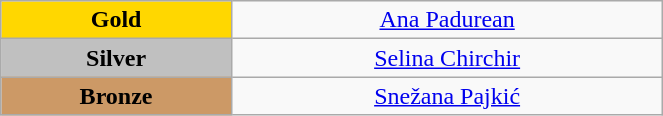<table class="wikitable" style="text-align:center; " width="35%">
<tr>
<td bgcolor="gold"><strong>Gold</strong></td>
<td><a href='#'>Ana Padurean</a><br>  <small><em></em></small></td>
</tr>
<tr>
<td bgcolor="silver"><strong>Silver</strong></td>
<td><a href='#'>Selina Chirchir</a><br>  <small><em></em></small></td>
</tr>
<tr>
<td bgcolor="CC9966"><strong>Bronze</strong></td>
<td><a href='#'>Snežana Pajkić</a><br>  <small><em></em></small></td>
</tr>
</table>
